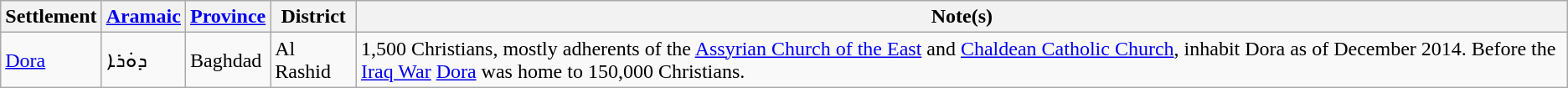<table class="wikitable">
<tr>
<th>Settlement</th>
<th><a href='#'>Aramaic</a></th>
<th><a href='#'>Province</a></th>
<th>District</th>
<th>Note(s)</th>
</tr>
<tr>
<td><a href='#'>Dora</a></td>
<td>ܕܘܿܪܐ</td>
<td>Baghdad</td>
<td>Al Rashid</td>
<td>1,500 Christians, mostly adherents of the <a href='#'>Assyrian Church of the East</a> and <a href='#'>Chaldean Catholic Church</a>, inhabit Dora as of December 2014. Before the <a href='#'>Iraq War</a> <a href='#'>Dora</a> was home to 150,000 Christians.</td>
</tr>
</table>
